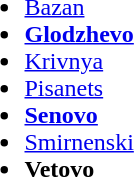<table>
<tr>
<td valign="top"><br><ul><li><a href='#'>Bazan</a></li><li><strong><a href='#'>Glodzhevo</a></strong></li><li><a href='#'>Krivnya</a></li><li><a href='#'>Pisanets</a></li><li><strong><a href='#'>Senovo</a></strong></li><li><a href='#'>Smirnenski</a></li><li><strong>Vetovo</strong></li></ul></td>
</tr>
</table>
